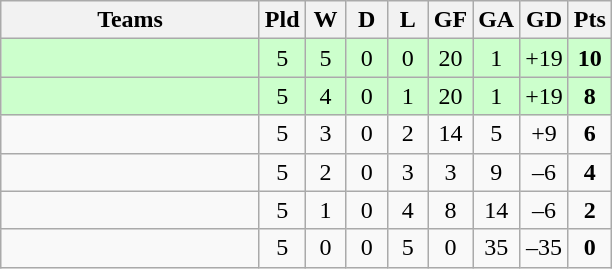<table class="wikitable" style="text-align: center;">
<tr>
<th width=165>Teams</th>
<th width=20>Pld</th>
<th width=20>W</th>
<th width=20>D</th>
<th width=20>L</th>
<th width=20>GF</th>
<th width=20>GA</th>
<th width=20>GD</th>
<th width=20>Pts</th>
</tr>
<tr align=center style="background:#ccffcc;">
<td style="text-align:left;"></td>
<td>5</td>
<td>5</td>
<td>0</td>
<td>0</td>
<td>20</td>
<td>1</td>
<td>+19</td>
<td><strong>10</strong></td>
</tr>
<tr align=center style="background:#ccffcc;">
<td style="text-align:left;"></td>
<td>5</td>
<td>4</td>
<td>0</td>
<td>1</td>
<td>20</td>
<td>1</td>
<td>+19</td>
<td><strong>8</strong></td>
</tr>
<tr align=center>
<td style="text-align:left;"></td>
<td>5</td>
<td>3</td>
<td>0</td>
<td>2</td>
<td>14</td>
<td>5</td>
<td>+9</td>
<td><strong>6</strong></td>
</tr>
<tr align=center>
<td style="text-align:left;"></td>
<td>5</td>
<td>2</td>
<td>0</td>
<td>3</td>
<td>3</td>
<td>9</td>
<td>–6</td>
<td><strong>4</strong></td>
</tr>
<tr align=center>
<td style="text-align:left;"></td>
<td>5</td>
<td>1</td>
<td>0</td>
<td>4</td>
<td>8</td>
<td>14</td>
<td>–6</td>
<td><strong>2</strong></td>
</tr>
<tr align=center>
<td style="text-align:left;"></td>
<td>5</td>
<td>0</td>
<td>0</td>
<td>5</td>
<td>0</td>
<td>35</td>
<td>–35</td>
<td><strong>0</strong></td>
</tr>
</table>
